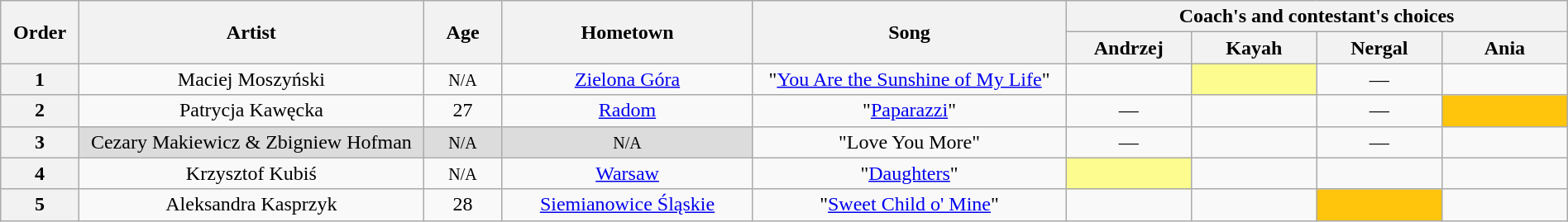<table class="wikitable" style="text-align:center; width:100%;">
<tr>
<th scope="col" rowspan="2" style="width:05%;">Order</th>
<th scope="col" rowspan="2" style="width:22%;">Artist</th>
<th scope="col" rowspan="2" style="width:05%;">Age</th>
<th scope="col" rowspan="2" style="width:16%;">Hometown</th>
<th scope="col" rowspan="2" style="width:20%;">Song</th>
<th scope="col" colspan="4" style="width:32%;">Coach's and contestant's choices</th>
</tr>
<tr>
<th style="width:08%;">Andrzej</th>
<th style="width:08%;">Kayah</th>
<th style="width:08%;">Nergal</th>
<th style="width:08%;">Ania</th>
</tr>
<tr>
<th>1</th>
<td>Maciej Moszyński</td>
<td><small>N/A</small></td>
<td><a href='#'>Zielona Góra</a></td>
<td>"<a href='#'>You Are the Sunshine of My Life</a>"</td>
<td><strong></strong></td>
<td style="background:#fdfc8f;"><strong></strong></td>
<td>—</td>
<td><strong></strong></td>
</tr>
<tr>
<th>2</th>
<td>Patrycja Kawęcka</td>
<td>27</td>
<td><a href='#'>Radom</a></td>
<td>"<a href='#'>Paparazzi</a>"</td>
<td>—</td>
<td></td>
<td>—</td>
<td style="background:#ffc40c;"><strong></strong></td>
</tr>
<tr>
<th>3</th>
<td style="background:#DCDCDC;">Cezary Makiewicz & Zbigniew Hofman</td>
<td style="background:#DCDCDC;"><small>N/A</small></td>
<td style="background:#DCDCDC;"><small>N/A</small></td>
<td>"Love You More"</td>
<td>—</td>
<td></td>
<td>—</td>
<td></td>
</tr>
<tr>
<th>4</th>
<td>Krzysztof Kubiś</td>
<td><small>N/A</small></td>
<td><a href='#'>Warsaw</a></td>
<td>"<a href='#'>Daughters</a>"</td>
<td style="background:#fdfc8f;"><strong></strong></td>
<td></td>
<td><strong></strong></td>
<td></td>
</tr>
<tr>
<th>5</th>
<td>Aleksandra Kasprzyk</td>
<td>28</td>
<td><a href='#'>Siemianowice Śląskie</a></td>
<td>"<a href='#'>Sweet Child o' Mine</a>"</td>
<td></td>
<td></td>
<td style="background:#ffc40c;"><strong></strong></td>
<td></td>
</tr>
</table>
